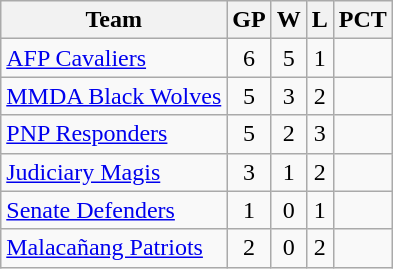<table class="wikitable sortable" style="text-align:center;">
<tr>
<th>Team</th>
<th>GP</th>
<th>W</th>
<th>L</th>
<th>PCT</th>
</tr>
<tr>
<td align=left><a href='#'>AFP Cavaliers</a></td>
<td>6</td>
<td>5</td>
<td>1</td>
<td></td>
</tr>
<tr>
<td align=left><a href='#'>MMDA Black Wolves</a></td>
<td>5</td>
<td>3</td>
<td>2</td>
<td></td>
</tr>
<tr>
<td align=left><a href='#'>PNP Responders</a></td>
<td>5</td>
<td>2</td>
<td>3</td>
<td></td>
</tr>
<tr>
<td align=left><a href='#'>Judiciary Magis</a></td>
<td>3</td>
<td>1</td>
<td>2</td>
<td></td>
</tr>
<tr>
<td align=left><a href='#'>Senate Defenders</a></td>
<td>1</td>
<td>0</td>
<td>1</td>
<td></td>
</tr>
<tr>
<td align=left><a href='#'>Malacañang Patriots</a></td>
<td>2</td>
<td>0</td>
<td>2</td>
<td></td>
</tr>
</table>
